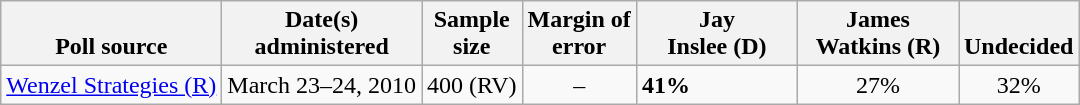<table class="wikitable">
<tr valign= bottom>
<th>Poll source</th>
<th>Date(s)<br>administered</th>
<th>Sample<br>size</th>
<th>Margin of<br>error</th>
<th style="width:100px;">Jay<br>Inslee (D)</th>
<th style="width:100px;">James<br>Watkins (R)</th>
<th>Undecided</th>
</tr>
<tr>
<td><a href='#'>Wenzel Strategies (R)</a></td>
<td align=center>March 23–24, 2010</td>
<td align=center>400 (RV)</td>
<td align=center>–</td>
<td><strong>41%</strong></td>
<td align=center>27%</td>
<td align=center>32%</td>
</tr>
</table>
